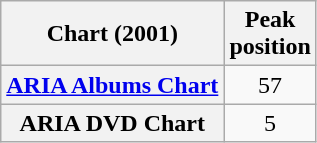<table class="wikitable plainrowheaders">
<tr>
<th scope="col">Chart (2001)</th>
<th scope="col">Peak<br>position</th>
</tr>
<tr>
<th scope="row"><a href='#'>ARIA Albums Chart</a></th>
<td style="text-align:center;">57</td>
</tr>
<tr>
<th scope="row">ARIA DVD Chart</th>
<td style="text-align:center;">5</td>
</tr>
</table>
